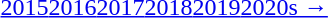<table id=toc class=toc summary=Contents>
<tr>
<th></th>
</tr>
<tr>
<td align=center><a href='#'>2015</a><a href='#'>2016</a><a href='#'>2017</a><a href='#'>2018</a><a href='#'>2019</a><a href='#'>2020s →</a></td>
</tr>
</table>
